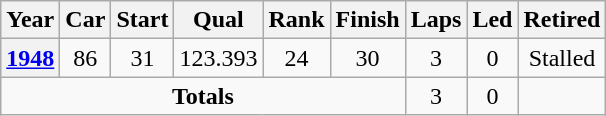<table class="wikitable" style="text-align:center">
<tr>
<th>Year</th>
<th>Car</th>
<th>Start</th>
<th>Qual</th>
<th>Rank</th>
<th>Finish</th>
<th>Laps</th>
<th>Led</th>
<th>Retired</th>
</tr>
<tr>
<th><a href='#'>1948</a></th>
<td>86</td>
<td>31</td>
<td>123.393</td>
<td>24</td>
<td>30</td>
<td>3</td>
<td>0</td>
<td>Stalled</td>
</tr>
<tr>
<td colspan=6><strong>Totals</strong></td>
<td>3</td>
<td>0</td>
<td></td>
</tr>
</table>
